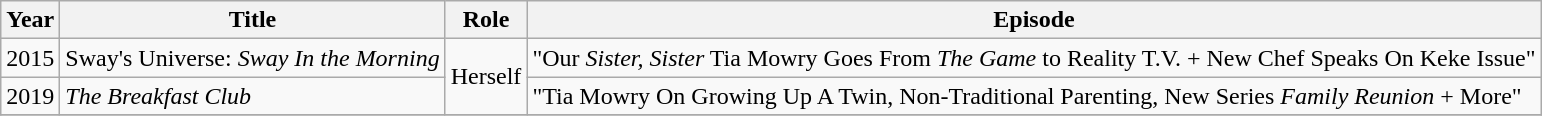<table class="wikitable sortable">
<tr>
<th>Year</th>
<th>Title</th>
<th>Role</th>
<th>Episode</th>
</tr>
<tr>
<td>2015</td>
<td>Sway's Universe: <em>Sway In the Morning</em></td>
<td rowspan=2>Herself</td>
<td>"Our <em>Sister, Sister</em> Tia Mowry Goes From <em>The Game</em> to Reality T.V. + New Chef Speaks On Keke Issue"</td>
</tr>
<tr>
<td>2019</td>
<td><em>The Breakfast Club</em></td>
<td>"Tia Mowry On Growing Up A Twin, Non-Traditional Parenting, New Series <em>Family Reunion</em> + More"</td>
</tr>
<tr>
</tr>
</table>
